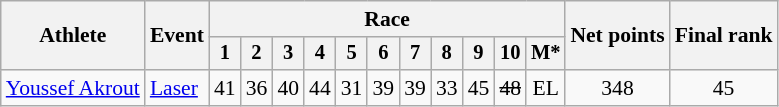<table class="wikitable" style="font-size:90%">
<tr>
<th rowspan="2">Athlete</th>
<th rowspan="2">Event</th>
<th colspan=11>Race</th>
<th rowspan=2>Net points</th>
<th rowspan=2>Final rank</th>
</tr>
<tr style="font-size:95%">
<th>1</th>
<th>2</th>
<th>3</th>
<th>4</th>
<th>5</th>
<th>6</th>
<th>7</th>
<th>8</th>
<th>9</th>
<th>10</th>
<th>M*</th>
</tr>
<tr align=center>
<td align=left><a href='#'>Youssef Akrout</a></td>
<td align=left><a href='#'>Laser</a></td>
<td>41</td>
<td>36</td>
<td>40</td>
<td>44</td>
<td>31</td>
<td>39</td>
<td>39</td>
<td>33</td>
<td>45</td>
<td><s>48</s></td>
<td>EL</td>
<td>348</td>
<td>45</td>
</tr>
</table>
